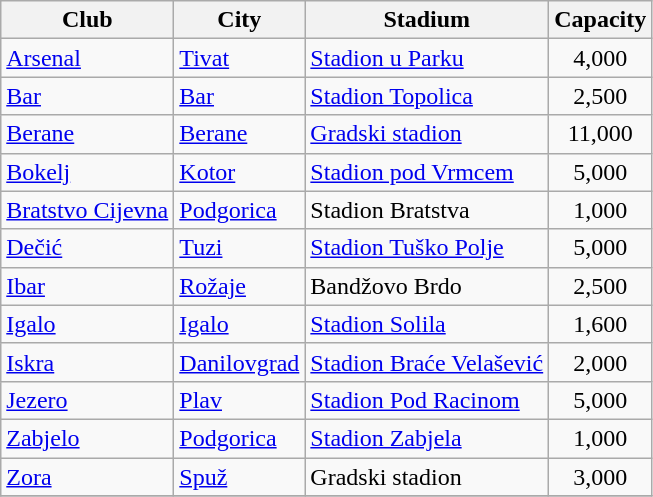<table class="wikitable sortable">
<tr>
<th>Club</th>
<th>City</th>
<th>Stadium</th>
<th>Capacity</th>
</tr>
<tr>
<td><a href='#'>Arsenal</a></td>
<td><a href='#'>Tivat</a></td>
<td><a href='#'>Stadion u Parku</a></td>
<td align="center">4,000</td>
</tr>
<tr>
<td><a href='#'>Bar</a></td>
<td><a href='#'>Bar</a></td>
<td><a href='#'>Stadion Topolica</a></td>
<td align="center">2,500</td>
</tr>
<tr>
<td><a href='#'>Berane</a></td>
<td><a href='#'>Berane</a></td>
<td><a href='#'>Gradski stadion</a></td>
<td align="center">11,000</td>
</tr>
<tr>
<td><a href='#'>Bokelj</a></td>
<td><a href='#'>Kotor</a></td>
<td><a href='#'>Stadion pod Vrmcem</a></td>
<td align="center">5,000</td>
</tr>
<tr>
<td><a href='#'>Bratstvo Cijevna</a></td>
<td><a href='#'>Podgorica</a></td>
<td>Stadion Bratstva</td>
<td align="center">1,000</td>
</tr>
<tr>
<td><a href='#'>Dečić</a></td>
<td><a href='#'>Tuzi</a></td>
<td><a href='#'>Stadion Tuško Polje</a></td>
<td align="center">5,000</td>
</tr>
<tr>
<td><a href='#'>Ibar</a></td>
<td><a href='#'>Rožaje</a></td>
<td>Bandžovo Brdo</td>
<td align="center">2,500</td>
</tr>
<tr>
<td><a href='#'>Igalo</a></td>
<td><a href='#'>Igalo</a></td>
<td><a href='#'>Stadion Solila</a></td>
<td align="center">1,600</td>
</tr>
<tr>
<td><a href='#'>Iskra</a></td>
<td><a href='#'>Danilovgrad</a></td>
<td><a href='#'>Stadion Braće Velašević</a></td>
<td align="center">2,000</td>
</tr>
<tr>
<td><a href='#'>Jezero</a></td>
<td><a href='#'>Plav</a></td>
<td><a href='#'>Stadion Pod Racinom</a></td>
<td align="center">5,000</td>
</tr>
<tr>
<td><a href='#'>Zabjelo</a></td>
<td><a href='#'>Podgorica</a></td>
<td><a href='#'>Stadion Zabjela</a></td>
<td align="center">1,000</td>
</tr>
<tr>
<td><a href='#'>Zora</a></td>
<td><a href='#'>Spuž</a></td>
<td>Gradski stadion</td>
<td align="center">3,000</td>
</tr>
<tr>
</tr>
</table>
